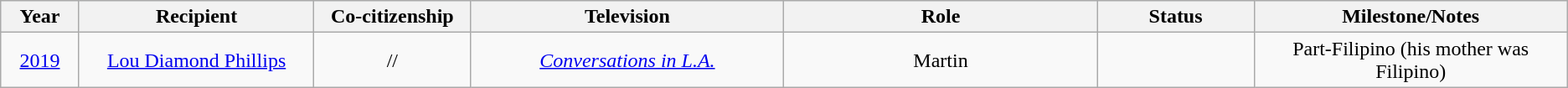<table class="wikitable" style="text-align: center">
<tr style="background:#ebf5ff;">
<th width="5%">Year</th>
<th width="15%">Recipient</th>
<th width="10%">Co-citizenship</th>
<th width="20%">Television</th>
<th width="20%">Role</th>
<th width="10%">Status</th>
<th width="20%">Milestone/Notes</th>
</tr>
<tr>
<td><a href='#'>2019</a></td>
<td><a href='#'>Lou Diamond Phillips</a></td>
<td style="text-align: center">//</td>
<td><em><a href='#'>Conversations in L.A.</a></em></td>
<td>Martin</td>
<td></td>
<td>Part-Filipino (his mother was Filipino)</td>
</tr>
</table>
